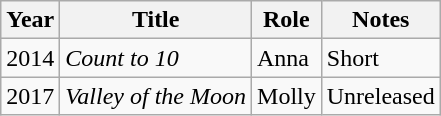<table class="wikitable sortable">
<tr>
<th>Year</th>
<th>Title</th>
<th>Role</th>
<th class="unsortable">Notes</th>
</tr>
<tr>
<td>2014</td>
<td><em>Count to 10</em></td>
<td>Anna</td>
<td>Short</td>
</tr>
<tr>
<td>2017</td>
<td><em>Valley of the Moon</em></td>
<td>Molly</td>
<td>Unreleased</td>
</tr>
</table>
